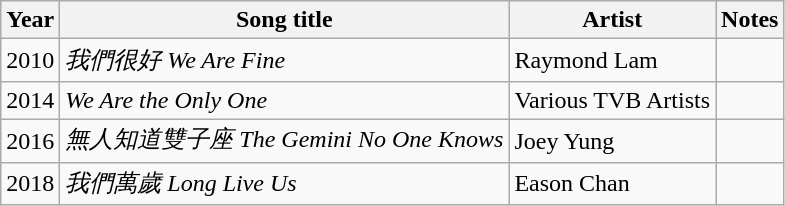<table class="wikitable sortable">
<tr>
<th>Year</th>
<th>Song title</th>
<th>Artist</th>
<th class="unsortable">Notes</th>
</tr>
<tr>
<td>2010</td>
<td><em>我們很好 We Are Fine</em></td>
<td>Raymond Lam</td>
<td></td>
</tr>
<tr>
<td>2014</td>
<td><em>We Are the Only One</em></td>
<td>Various TVB Artists</td>
<td></td>
</tr>
<tr>
<td>2016</td>
<td><em>無人知道雙子座 The Gemini No One Knows</em></td>
<td>Joey Yung</td>
<td></td>
</tr>
<tr>
<td>2018</td>
<td><em>我們萬歲 Long Live Us</em></td>
<td>Eason Chan</td>
<td></td>
</tr>
</table>
